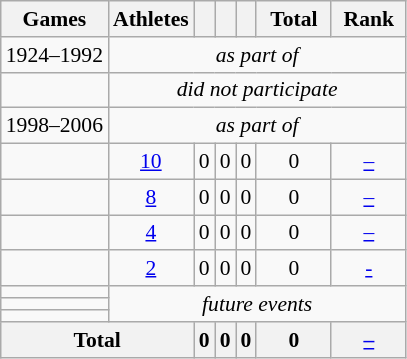<table class="wikitable" style="text-align:center; font-size:90%;">
<tr>
<th>Games</th>
<th>Athletes</th>
<th width:3em; font-weight:bold;"></th>
<th width:3em; font-weight:bold;"></th>
<th width:3em; font-weight:bold;"></th>
<th style="width:3em; font-weight:bold;">Total</th>
<th style="width:3em; font-weight:bold;">Rank</th>
</tr>
<tr>
<td align=left>1924–1992</td>
<td colspan=6><em>as part of </em></td>
</tr>
<tr>
<td align=left> </td>
<td colspan=6><em>did not participate</em></td>
</tr>
<tr>
<td align=left>1998–2006</td>
<td colspan=6><em>as part of </em></td>
</tr>
<tr>
<td align=left> </td>
<td><a href='#'>10</a></td>
<td>0</td>
<td>0</td>
<td>0</td>
<td>0</td>
<td><a href='#'>–</a></td>
</tr>
<tr>
<td align=left> </td>
<td><a href='#'>8</a></td>
<td>0</td>
<td>0</td>
<td>0</td>
<td>0</td>
<td><a href='#'>–</a></td>
</tr>
<tr>
<td align=left> </td>
<td><a href='#'>4</a></td>
<td>0</td>
<td>0</td>
<td>0</td>
<td>0</td>
<td><a href='#'>–</a></td>
</tr>
<tr>
<td align=left> </td>
<td><a href='#'>2</a></td>
<td>0</td>
<td>0</td>
<td>0</td>
<td>0</td>
<td><a href='#'>-</a></td>
</tr>
<tr>
<td align=left> </td>
<td colspan=6 rowspan=3><em>future events</em></td>
</tr>
<tr>
<td align=left> </td>
</tr>
<tr>
<td align=left> </td>
</tr>
<tr>
<th colspan=2>Total</th>
<th>0</th>
<th>0</th>
<th>0</th>
<th>0</th>
<th><a href='#'>–</a></th>
</tr>
</table>
